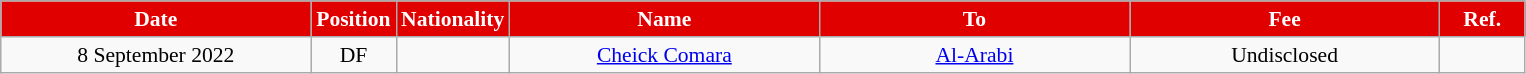<table class="wikitable"  style="text-align:center; font-size:90%; ">
<tr>
<th style="background:#E00000; color:white; width:200px;">Date</th>
<th style="background:#E00000; color:white; width:50px;">Position</th>
<th style="background:#E00000; color:white; width:50px;">Nationality</th>
<th style="background:#E00000; color:white; width:200px;">Name</th>
<th style="background:#E00000; color:white; width:200px;">To</th>
<th style="background:#E00000; color:white; width:200px;">Fee</th>
<th style="background:#E00000; color:white; width:50px;">Ref.</th>
</tr>
<tr>
<td>8 September 2022</td>
<td>DF</td>
<td></td>
<td><a href='#'>Cheick Comara</a></td>
<td><a href='#'>Al-Arabi</a></td>
<td>Undisclosed</td>
<td></td>
</tr>
</table>
